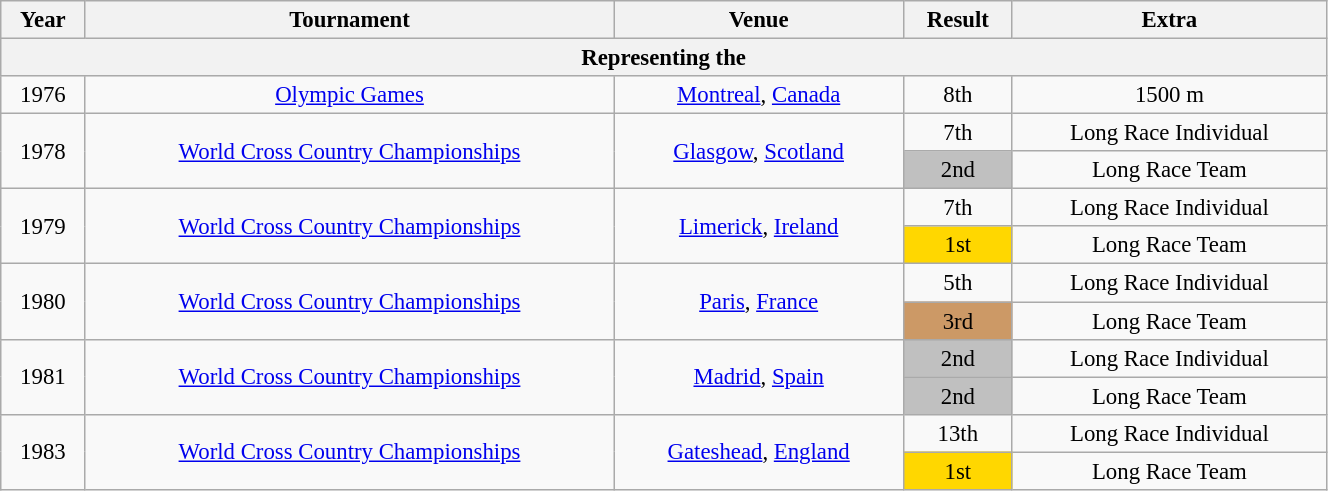<table class="wikitable"  style="text-align:center; font-size:95%; width:70%;">
<tr ">
<th>Year</th>
<th>Tournament</th>
<th>Venue</th>
<th>Result</th>
<th>Extra</th>
</tr>
<tr>
<th colspan="5">Representing the </th>
</tr>
<tr>
<td>1976</td>
<td><a href='#'>Olympic Games</a></td>
<td><a href='#'>Montreal</a>, <a href='#'>Canada</a></td>
<td style="text-align:center;">8th</td>
<td>1500 m</td>
</tr>
<tr>
<td rowspan=2>1978</td>
<td rowspan=2><a href='#'>World Cross Country Championships</a></td>
<td rowspan=2><a href='#'>Glasgow</a>, <a href='#'>Scotland</a></td>
<td style="text-align:center;">7th</td>
<td>Long Race Individual</td>
</tr>
<tr>
<td style="background:silver; text-align:center;">2nd</td>
<td>Long Race Team</td>
</tr>
<tr>
<td rowspan=2>1979</td>
<td rowspan=2><a href='#'>World Cross Country Championships</a></td>
<td rowspan=2><a href='#'>Limerick</a>, <a href='#'>Ireland</a></td>
<td style="text-align:center;">7th</td>
<td>Long Race Individual</td>
</tr>
<tr>
<td style="background:gold; text-align:center;">1st</td>
<td>Long Race Team</td>
</tr>
<tr>
<td rowspan=2>1980</td>
<td rowspan=2><a href='#'>World Cross Country Championships</a></td>
<td rowspan=2><a href='#'>Paris</a>, <a href='#'>France</a></td>
<td style="text-align:center;">5th</td>
<td>Long Race Individual</td>
</tr>
<tr>
<td style="background:#c96; text-align:center;">3rd</td>
<td>Long Race Team</td>
</tr>
<tr>
<td rowspan=2>1981</td>
<td rowspan=2><a href='#'>World Cross Country Championships</a></td>
<td rowspan=2><a href='#'>Madrid</a>, <a href='#'>Spain</a></td>
<td style="background:silver; text-align:center;">2nd</td>
<td>Long Race Individual</td>
</tr>
<tr>
<td style="background:silver; text-align:center;">2nd</td>
<td>Long Race Team</td>
</tr>
<tr>
<td rowspan=2>1983</td>
<td rowspan=2><a href='#'>World Cross Country Championships</a></td>
<td rowspan=2><a href='#'>Gateshead</a>, <a href='#'>England</a></td>
<td style="text-align:center;">13th</td>
<td>Long Race Individual</td>
</tr>
<tr>
<td style="background:gold; text-align:center;">1st</td>
<td>Long Race Team</td>
</tr>
</table>
